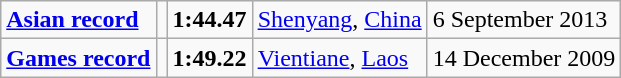<table class="wikitable">
<tr>
<td><strong><a href='#'>Asian record</a></strong></td>
<td></td>
<td><strong>1:44.47</strong></td>
<td><a href='#'>Shenyang</a>, <a href='#'>China</a></td>
<td>6 September 2013</td>
</tr>
<tr>
<td><strong><a href='#'>Games record</a></strong></td>
<td></td>
<td><strong>1:49.22</strong></td>
<td><a href='#'>Vientiane</a>, <a href='#'>Laos</a></td>
<td>14 December 2009</td>
</tr>
</table>
